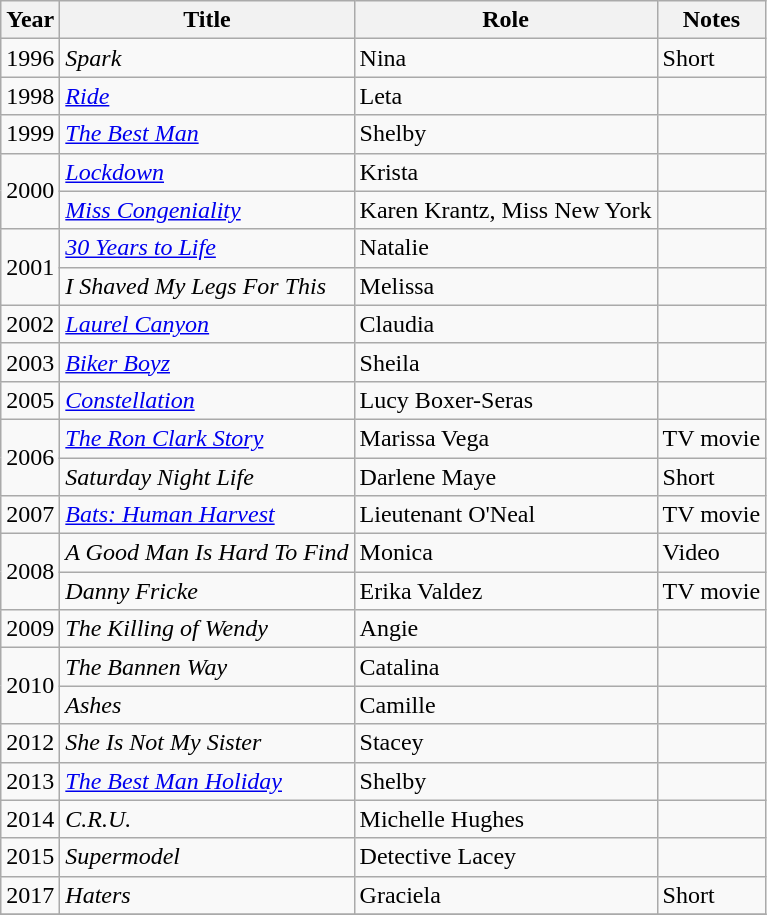<table class="wikitable sortable">
<tr>
<th>Year</th>
<th>Title</th>
<th>Role</th>
<th>Notes</th>
</tr>
<tr>
<td>1996</td>
<td><em>Spark</em></td>
<td>Nina</td>
<td>Short</td>
</tr>
<tr>
<td>1998</td>
<td><em><a href='#'>Ride</a></em></td>
<td>Leta</td>
<td></td>
</tr>
<tr>
<td>1999</td>
<td><em><a href='#'>The Best Man</a></em></td>
<td>Shelby</td>
<td></td>
</tr>
<tr>
<td rowspan=2>2000</td>
<td><em><a href='#'>Lockdown</a></em></td>
<td>Krista</td>
<td></td>
</tr>
<tr>
<td><em><a href='#'>Miss Congeniality</a></em></td>
<td>Karen Krantz, Miss New York</td>
<td></td>
</tr>
<tr>
<td rowspan=2>2001</td>
<td><em><a href='#'>30 Years to Life</a></em></td>
<td>Natalie</td>
<td></td>
</tr>
<tr>
<td><em>I Shaved My Legs For This</em></td>
<td>Melissa</td>
<td></td>
</tr>
<tr>
<td>2002</td>
<td><em><a href='#'>Laurel Canyon</a></em></td>
<td>Claudia</td>
<td></td>
</tr>
<tr>
<td>2003</td>
<td><em><a href='#'>Biker Boyz</a></em></td>
<td>Sheila</td>
<td></td>
</tr>
<tr>
<td>2005</td>
<td><em><a href='#'>Constellation</a></em></td>
<td>Lucy Boxer-Seras</td>
<td></td>
</tr>
<tr>
<td rowspan=2>2006</td>
<td><em><a href='#'>The Ron Clark Story</a></em></td>
<td>Marissa Vega</td>
<td>TV movie</td>
</tr>
<tr>
<td><em>Saturday Night Life</em></td>
<td>Darlene Maye</td>
<td>Short</td>
</tr>
<tr>
<td>2007</td>
<td><em><a href='#'>Bats: Human Harvest</a></em></td>
<td>Lieutenant O'Neal</td>
<td>TV movie</td>
</tr>
<tr>
<td rowspan=2>2008</td>
<td><em>A Good Man Is Hard To Find</em></td>
<td>Monica</td>
<td>Video</td>
</tr>
<tr>
<td><em>Danny Fricke</em></td>
<td>Erika Valdez</td>
<td>TV movie</td>
</tr>
<tr>
<td>2009</td>
<td><em>The Killing of Wendy</em></td>
<td>Angie</td>
<td></td>
</tr>
<tr>
<td rowspan=2>2010</td>
<td><em>The Bannen Way</em></td>
<td>Catalina</td>
<td></td>
</tr>
<tr>
<td><em>Ashes</em></td>
<td>Camille</td>
<td></td>
</tr>
<tr>
<td>2012</td>
<td><em>She Is Not My Sister</em></td>
<td>Stacey</td>
<td></td>
</tr>
<tr>
<td>2013</td>
<td><em><a href='#'>The Best Man Holiday</a></em></td>
<td>Shelby</td>
<td></td>
</tr>
<tr>
<td>2014</td>
<td><em>C.R.U.</em></td>
<td>Michelle Hughes</td>
<td></td>
</tr>
<tr>
<td>2015</td>
<td><em>Supermodel</em></td>
<td>Detective Lacey</td>
<td></td>
</tr>
<tr>
<td>2017</td>
<td><em>Haters</em></td>
<td>Graciela</td>
<td>Short</td>
</tr>
<tr>
</tr>
</table>
